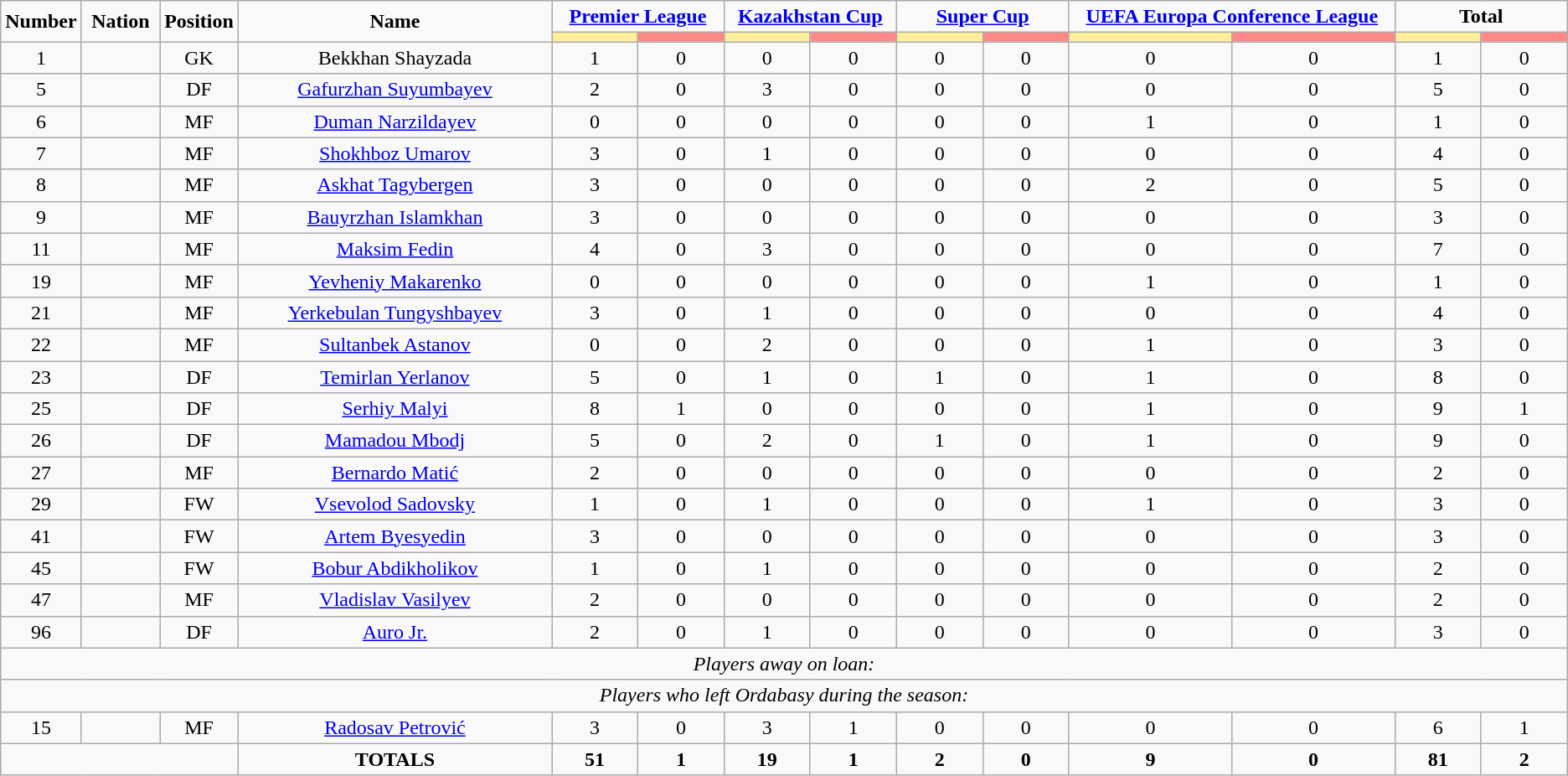<table class="wikitable" style="text-align:center;">
<tr>
<td rowspan="2"  style="width:5%; text-align:center;"><strong>Number</strong></td>
<td rowspan="2"  style="width:5%; text-align:center;"><strong>Nation</strong></td>
<td rowspan="2"  style="width:5%; text-align:center;"><strong>Position</strong></td>
<td rowspan="2"  style="width:20%; text-align:center;"><strong>Name</strong></td>
<td colspan="2" style="text-align:center;"><strong><a href='#'>Premier League</a></strong></td>
<td colspan="2" style="text-align:center;"><strong><a href='#'>Kazakhstan Cup</a></strong></td>
<td colspan="2" style="text-align:center;"><strong><a href='#'>Super Cup</a></strong></td>
<td colspan="2" style="text-align:center;"><strong><a href='#'>UEFA Europa Conference League</a></strong></td>
<td colspan="2" style="text-align:center;"><strong>Total</strong></td>
</tr>
<tr>
<th style="width:60px; background:#fe9;"></th>
<th style="width:60px; background:#ff8888;"></th>
<th style="width:60px; background:#fe9;"></th>
<th style="width:60px; background:#ff8888;"></th>
<th style="width:60px; background:#fe9;"></th>
<th style="width:60px; background:#ff8888;"></th>
<th style="width:120px; background:#fe9;"></th>
<th style="width:120px; background:#ff8888;"></th>
<th style="width:60px; background:#fe9;"></th>
<th style="width:60px; background:#ff8888;"></th>
</tr>
<tr>
<td>1</td>
<td></td>
<td>GK</td>
<td>Bekkhan Shayzada</td>
<td>1</td>
<td>0</td>
<td>0</td>
<td>0</td>
<td>0</td>
<td>0</td>
<td>0</td>
<td>0</td>
<td>1</td>
<td>0</td>
</tr>
<tr>
<td>5</td>
<td></td>
<td>DF</td>
<td><a href='#'>Gafurzhan Suyumbayev</a></td>
<td>2</td>
<td>0</td>
<td>3</td>
<td>0</td>
<td>0</td>
<td>0</td>
<td>0</td>
<td>0</td>
<td>5</td>
<td>0</td>
</tr>
<tr>
<td>6</td>
<td></td>
<td>MF</td>
<td><a href='#'>Duman Narzildayev</a></td>
<td>0</td>
<td>0</td>
<td>0</td>
<td>0</td>
<td>0</td>
<td>0</td>
<td>1</td>
<td>0</td>
<td>1</td>
<td>0</td>
</tr>
<tr>
<td>7</td>
<td></td>
<td>MF</td>
<td><a href='#'>Shokhboz Umarov</a></td>
<td>3</td>
<td>0</td>
<td>1</td>
<td>0</td>
<td>0</td>
<td>0</td>
<td>0</td>
<td>0</td>
<td>4</td>
<td>0</td>
</tr>
<tr>
<td>8</td>
<td></td>
<td>MF</td>
<td><a href='#'>Askhat Tagybergen</a></td>
<td>3</td>
<td>0</td>
<td>0</td>
<td>0</td>
<td>0</td>
<td>0</td>
<td>2</td>
<td>0</td>
<td>5</td>
<td>0</td>
</tr>
<tr>
<td>9</td>
<td></td>
<td>MF</td>
<td><a href='#'>Bauyrzhan Islamkhan</a></td>
<td>3</td>
<td>0</td>
<td>0</td>
<td>0</td>
<td>0</td>
<td>0</td>
<td>0</td>
<td>0</td>
<td>3</td>
<td>0</td>
</tr>
<tr>
<td>11</td>
<td></td>
<td>MF</td>
<td><a href='#'>Maksim Fedin</a></td>
<td>4</td>
<td>0</td>
<td>3</td>
<td>0</td>
<td>0</td>
<td>0</td>
<td>0</td>
<td>0</td>
<td>7</td>
<td>0</td>
</tr>
<tr>
<td>19</td>
<td></td>
<td>MF</td>
<td><a href='#'>Yevheniy Makarenko</a></td>
<td>0</td>
<td>0</td>
<td>0</td>
<td>0</td>
<td>0</td>
<td>0</td>
<td>1</td>
<td>0</td>
<td>1</td>
<td>0</td>
</tr>
<tr>
<td>21</td>
<td></td>
<td>MF</td>
<td><a href='#'>Yerkebulan Tungyshbayev</a></td>
<td>3</td>
<td>0</td>
<td>1</td>
<td>0</td>
<td>0</td>
<td>0</td>
<td>0</td>
<td>0</td>
<td>4</td>
<td>0</td>
</tr>
<tr>
<td>22</td>
<td></td>
<td>MF</td>
<td><a href='#'>Sultanbek Astanov</a></td>
<td>0</td>
<td>0</td>
<td>2</td>
<td>0</td>
<td>0</td>
<td>0</td>
<td>1</td>
<td>0</td>
<td>3</td>
<td>0</td>
</tr>
<tr>
<td>23</td>
<td></td>
<td>DF</td>
<td><a href='#'>Temirlan Yerlanov</a></td>
<td>5</td>
<td>0</td>
<td>1</td>
<td>0</td>
<td>1</td>
<td>0</td>
<td>1</td>
<td>0</td>
<td>8</td>
<td>0</td>
</tr>
<tr>
<td>25</td>
<td></td>
<td>DF</td>
<td><a href='#'>Serhiy Malyi</a></td>
<td>8</td>
<td>1</td>
<td>0</td>
<td>0</td>
<td>0</td>
<td>0</td>
<td>1</td>
<td>0</td>
<td>9</td>
<td>1</td>
</tr>
<tr>
<td>26</td>
<td></td>
<td>DF</td>
<td><a href='#'>Mamadou Mbodj</a></td>
<td>5</td>
<td>0</td>
<td>2</td>
<td>0</td>
<td>1</td>
<td>0</td>
<td>1</td>
<td>0</td>
<td>9</td>
<td>0</td>
</tr>
<tr>
<td>27</td>
<td></td>
<td>MF</td>
<td><a href='#'>Bernardo Matić</a></td>
<td>2</td>
<td>0</td>
<td>0</td>
<td>0</td>
<td>0</td>
<td>0</td>
<td>0</td>
<td>0</td>
<td>2</td>
<td>0</td>
</tr>
<tr>
<td>29</td>
<td></td>
<td>FW</td>
<td><a href='#'>Vsevolod Sadovsky</a></td>
<td>1</td>
<td>0</td>
<td>1</td>
<td>0</td>
<td>0</td>
<td>0</td>
<td>1</td>
<td>0</td>
<td>3</td>
<td>0</td>
</tr>
<tr>
<td>41</td>
<td></td>
<td>FW</td>
<td><a href='#'>Artem Byesyedin</a></td>
<td>3</td>
<td>0</td>
<td>0</td>
<td>0</td>
<td>0</td>
<td>0</td>
<td>0</td>
<td>0</td>
<td>3</td>
<td>0</td>
</tr>
<tr>
<td>45</td>
<td></td>
<td>FW</td>
<td><a href='#'>Bobur Abdikholikov</a></td>
<td>1</td>
<td>0</td>
<td>1</td>
<td>0</td>
<td>0</td>
<td>0</td>
<td>0</td>
<td>0</td>
<td>2</td>
<td>0</td>
</tr>
<tr>
<td>47</td>
<td></td>
<td>MF</td>
<td><a href='#'>Vladislav Vasilyev</a></td>
<td>2</td>
<td>0</td>
<td>0</td>
<td>0</td>
<td>0</td>
<td>0</td>
<td>0</td>
<td>0</td>
<td>2</td>
<td>0</td>
</tr>
<tr>
<td>96</td>
<td></td>
<td>DF</td>
<td><a href='#'>Auro Jr.</a></td>
<td>2</td>
<td>0</td>
<td>1</td>
<td>0</td>
<td>0</td>
<td>0</td>
<td>0</td>
<td>0</td>
<td>3</td>
<td>0</td>
</tr>
<tr>
<td colspan="14"><em>Players away on loan:</em></td>
</tr>
<tr>
<td colspan="14"><em>Players who left Ordabasy during the season:</em></td>
</tr>
<tr>
<td>15</td>
<td></td>
<td>MF</td>
<td><a href='#'>Radosav Petrović</a></td>
<td>3</td>
<td>0</td>
<td>3</td>
<td>1</td>
<td>0</td>
<td>0</td>
<td>0</td>
<td>0</td>
<td>6</td>
<td>1</td>
</tr>
<tr>
<td colspan="3"></td>
<td><strong>TOTALS</strong></td>
<td><strong>51</strong></td>
<td><strong>1</strong></td>
<td><strong>19</strong></td>
<td><strong>1</strong></td>
<td><strong>2</strong></td>
<td><strong>0</strong></td>
<td><strong>9</strong></td>
<td><strong>0</strong></td>
<td><strong>81</strong></td>
<td><strong>2</strong></td>
</tr>
</table>
